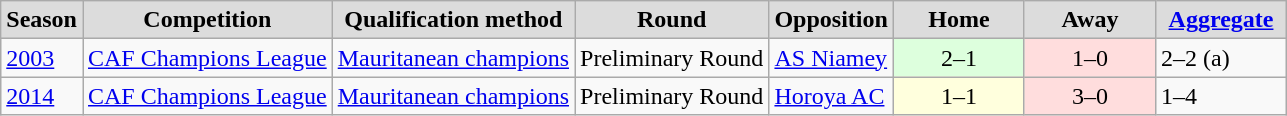<table class="sortable plainrowheaders wikitable">
<tr>
<th style="background:#DCDCDC">Season</th>
<th style="background:#DCDCDC">Competition</th>
<th style="background:#DCDCDC">Qualification method</th>
<th style="background:#DCDCDC">Round</th>
<th style="background:#DCDCDC">Opposition</th>
<th width="80" style="background:#DCDCDC">Home</th>
<th width="80" style="background:#DCDCDC">Away</th>
<th width="80" style="background:#DCDCDC"><a href='#'>Aggregate</a></th>
</tr>
<tr>
<td><a href='#'>2003</a></td>
<td><a href='#'>CAF Champions League</a></td>
<td><a href='#'>Mauritanean champions</a></td>
<td align=left>Preliminary Round</td>
<td align=left> <a href='#'>AS Niamey</a></td>
<td style="background:#dfd; text-align:center">2–1</td>
<td style="background:#fdd; text-align:center">1–0</td>
<td>2–2 (a)</td>
</tr>
<tr>
<td><a href='#'>2014</a></td>
<td><a href='#'>CAF Champions League</a></td>
<td><a href='#'>Mauritanean champions</a></td>
<td align=left>Preliminary Round</td>
<td align=left> <a href='#'>Horoya AC</a></td>
<td style="background:#ffd; text-align:center">1–1</td>
<td style="background:#fdd; text-align:center">3–0</td>
<td>1–4</td>
</tr>
</table>
